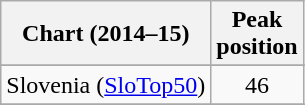<table class="wikitable sortable">
<tr>
<th scope="col">Chart (2014–15)</th>
<th scope="col">Peak<br>position</th>
</tr>
<tr>
</tr>
<tr>
</tr>
<tr>
</tr>
<tr>
</tr>
<tr>
</tr>
<tr>
</tr>
<tr>
</tr>
<tr>
</tr>
<tr>
</tr>
<tr>
</tr>
<tr>
</tr>
<tr>
<td scope="row">Slovenia (<a href='#'>SloTop50</a>)</td>
<td align=center>46</td>
</tr>
<tr>
</tr>
<tr>
</tr>
<tr>
</tr>
<tr>
</tr>
<tr>
</tr>
<tr>
</tr>
<tr>
</tr>
</table>
